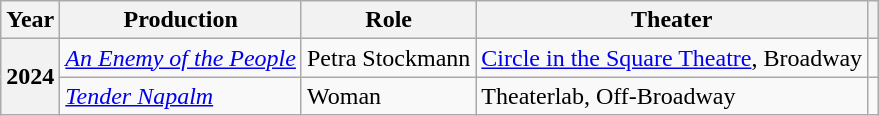<table class="wikitable plainrowheaders sortable">
<tr>
<th scope="col">Year</th>
<th scope="col">Production</th>
<th scope="col">Role</th>
<th scope="col" class="unsortable">Theater</th>
<th scope="col" class="unsortable"></th>
</tr>
<tr>
<th rowspan="2" scope="row">2024</th>
<td><em><a href='#'>An Enemy of the People</a></em></td>
<td>Petra Stockmann</td>
<td><a href='#'>Circle in the Square Theatre</a>, Broadway</td>
<td style="text-align:center;"></td>
</tr>
<tr>
<td><em><a href='#'>Tender Napalm</a></em></td>
<td>Woman</td>
<td>Theaterlab, Off-Broadway</td>
<td style="text-align:center;"></td>
</tr>
</table>
